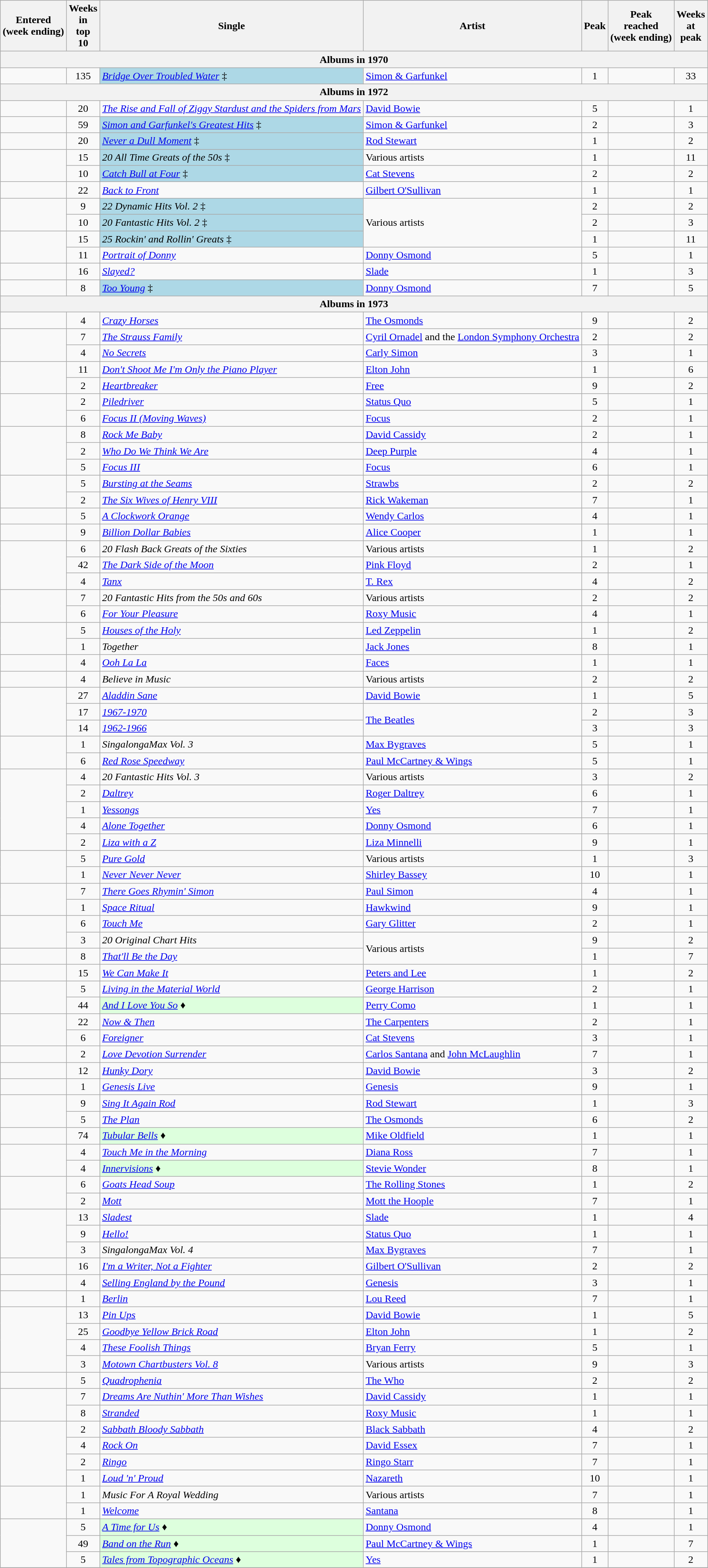<table class="wikitable sortable" style="text-align:center;">
<tr>
<th>Entered <br>(week ending)</th>
<th data-sort-type="number">Weeks<br>in<br>top<br>10</th>
<th>Single</th>
<th>Artist</th>
<th data-sort-type="number">Peak</th>
<th>Peak<br>reached <br>(week ending)</th>
<th data-sort-type="number">Weeks<br>at<br>peak</th>
</tr>
<tr>
<th colspan="7">Albums in 1970</th>
</tr>
<tr>
<td></td>
<td>135</td>
<td align="left" bgcolor=lightblue><em><a href='#'>Bridge Over Troubled Water</a></em> ‡</td>
<td align="left"><a href='#'>Simon & Garfunkel</a></td>
<td>1</td>
<td></td>
<td>33</td>
</tr>
<tr>
<th colspan="7">Albums in 1972</th>
</tr>
<tr>
<td></td>
<td>20</td>
<td align="left"><em><a href='#'>The Rise and Fall of Ziggy Stardust and the Spiders from Mars</a></em></td>
<td align="left"><a href='#'>David Bowie</a></td>
<td>5</td>
<td></td>
<td>1</td>
</tr>
<tr>
<td></td>
<td>59</td>
<td align="left" bgcolor=lightblue><em><a href='#'>Simon and Garfunkel's Greatest Hits</a></em> ‡</td>
<td align="left"><a href='#'>Simon & Garfunkel</a></td>
<td>2</td>
<td></td>
<td>3</td>
</tr>
<tr>
<td></td>
<td>20</td>
<td align="left" bgcolor=lightblue><em><a href='#'>Never a Dull Moment</a></em> ‡</td>
<td align="left"><a href='#'>Rod Stewart</a></td>
<td>1</td>
<td></td>
<td>2</td>
</tr>
<tr>
<td rowspan="2"></td>
<td>15</td>
<td align="left" bgcolor=lightblue><em>20 All Time Greats of the 50s</em> ‡</td>
<td align="left">Various artists</td>
<td>1</td>
<td></td>
<td>11</td>
</tr>
<tr>
<td>10</td>
<td align="left" bgcolor=lightblue><em><a href='#'>Catch Bull at Four</a></em> ‡</td>
<td align="left"><a href='#'>Cat Stevens</a></td>
<td>2</td>
<td></td>
<td>2</td>
</tr>
<tr>
<td></td>
<td>22</td>
<td align="left"><em><a href='#'>Back to Front</a></em></td>
<td align="left"><a href='#'>Gilbert O'Sullivan</a></td>
<td>1</td>
<td></td>
<td>1</td>
</tr>
<tr>
<td rowspan="2"></td>
<td>9</td>
<td align="left" bgcolor=lightblue><em>22 Dynamic Hits Vol. 2</em> ‡</td>
<td align="left" rowspan="3">Various artists</td>
<td>2</td>
<td></td>
<td>2</td>
</tr>
<tr>
<td>10</td>
<td align="left" bgcolor=lightblue><em>20 Fantastic Hits Vol. 2</em> ‡</td>
<td>2</td>
<td></td>
<td>3</td>
</tr>
<tr>
<td rowspan="2"></td>
<td>15</td>
<td align="left" bgcolor=lightblue><em>25 Rockin' and Rollin' Greats</em> ‡</td>
<td>1</td>
<td></td>
<td>11</td>
</tr>
<tr>
<td>11</td>
<td align="left"><em><a href='#'>Portrait of Donny</a></em></td>
<td align="left"><a href='#'>Donny Osmond</a></td>
<td>5</td>
<td></td>
<td>1</td>
</tr>
<tr>
<td></td>
<td>16</td>
<td align="left"><em><a href='#'>Slayed?</a></em></td>
<td align="left"><a href='#'>Slade</a></td>
<td>1</td>
<td></td>
<td>3</td>
</tr>
<tr>
<td></td>
<td>8</td>
<td align="left" bgcolor=lightblue><em><a href='#'>Too Young</a></em> ‡</td>
<td align="left"><a href='#'>Donny Osmond</a></td>
<td>7</td>
<td></td>
<td>5</td>
</tr>
<tr>
<th colspan="7">Albums in 1973</th>
</tr>
<tr>
<td></td>
<td>4</td>
<td align="left"><em><a href='#'>Crazy Horses</a></em></td>
<td align="left"><a href='#'>The Osmonds</a></td>
<td>9</td>
<td></td>
<td>2</td>
</tr>
<tr>
<td rowspan="2"></td>
<td>7</td>
<td align="left"><em><a href='#'>The Strauss Family</a></em></td>
<td align="left"><a href='#'>Cyril Ornadel</a> and the <a href='#'>London Symphony Orchestra</a></td>
<td>2</td>
<td></td>
<td>2</td>
</tr>
<tr>
<td>4</td>
<td align="left"><em><a href='#'>No Secrets</a></em></td>
<td align="left"><a href='#'>Carly Simon</a></td>
<td>3</td>
<td></td>
<td>1</td>
</tr>
<tr>
<td rowspan="2"></td>
<td>11</td>
<td align="left"><em><a href='#'>Don't Shoot Me I'm Only the Piano Player</a></em></td>
<td align="left"><a href='#'>Elton John</a></td>
<td>1</td>
<td></td>
<td>6</td>
</tr>
<tr>
<td>2</td>
<td align="left"><em><a href='#'>Heartbreaker</a></em></td>
<td align="left"><a href='#'>Free</a></td>
<td>9</td>
<td></td>
<td>2</td>
</tr>
<tr>
<td rowspan="2"></td>
<td>2</td>
<td align="left"><em><a href='#'>Piledriver</a></em></td>
<td align="left"><a href='#'>Status Quo</a></td>
<td>5</td>
<td></td>
<td>1</td>
</tr>
<tr>
<td>6</td>
<td align="left"><em><a href='#'>Focus II (Moving Waves)</a></em></td>
<td align="left"><a href='#'>Focus</a></td>
<td>2</td>
<td></td>
<td>1</td>
</tr>
<tr>
<td rowspan="3"></td>
<td>8</td>
<td align="left"><em><a href='#'>Rock Me Baby</a></em></td>
<td align="left"><a href='#'>David Cassidy</a></td>
<td>2</td>
<td></td>
<td>1</td>
</tr>
<tr>
<td>2</td>
<td align="left"><em><a href='#'>Who Do We Think We Are</a></em></td>
<td align="left"><a href='#'>Deep Purple</a></td>
<td>4</td>
<td></td>
<td>1</td>
</tr>
<tr>
<td>5</td>
<td align="left"><em><a href='#'>Focus III</a></em></td>
<td align="left"><a href='#'>Focus</a></td>
<td>6</td>
<td></td>
<td>1</td>
</tr>
<tr>
<td rowspan="2"></td>
<td>5</td>
<td align="left"><em><a href='#'>Bursting at the Seams</a></em></td>
<td align="left"><a href='#'>Strawbs</a></td>
<td>2</td>
<td></td>
<td>2</td>
</tr>
<tr>
<td>2</td>
<td align="left"><em><a href='#'>The Six Wives of Henry VIII</a></em></td>
<td align="left"><a href='#'>Rick Wakeman</a></td>
<td>7</td>
<td></td>
<td>1</td>
</tr>
<tr>
<td></td>
<td>5</td>
<td align="left"><em><a href='#'>A Clockwork Orange</a></em></td>
<td align="left"><a href='#'>Wendy Carlos</a></td>
<td>4</td>
<td></td>
<td>1</td>
</tr>
<tr>
<td></td>
<td>9</td>
<td align="left"><em><a href='#'>Billion Dollar Babies</a></em></td>
<td align="left"><a href='#'>Alice Cooper</a></td>
<td>1</td>
<td></td>
<td>1</td>
</tr>
<tr>
<td rowspan="3"></td>
<td>6</td>
<td align="left"><em>20 Flash Back Greats of the Sixties</em></td>
<td align="left">Various artists</td>
<td>1</td>
<td></td>
<td>2</td>
</tr>
<tr>
<td>42</td>
<td align="left"><em><a href='#'>The Dark Side of the Moon</a></em></td>
<td align="left"><a href='#'>Pink Floyd</a></td>
<td>2</td>
<td></td>
<td>1</td>
</tr>
<tr>
<td>4</td>
<td align="left"><em><a href='#'>Tanx</a></em></td>
<td align="left"><a href='#'>T. Rex</a></td>
<td>4</td>
<td></td>
<td>2</td>
</tr>
<tr>
<td rowspan="2"></td>
<td>7</td>
<td align="left"><em>20 Fantastic Hits from the 50s and 60s</em></td>
<td align="left">Various artists</td>
<td>2</td>
<td></td>
<td>2</td>
</tr>
<tr>
<td>6</td>
<td align="left"><em><a href='#'>For Your Pleasure</a></em></td>
<td align="left"><a href='#'>Roxy Music</a></td>
<td>4</td>
<td></td>
<td>1</td>
</tr>
<tr>
<td rowspan="2"></td>
<td>5</td>
<td align="left"><em><a href='#'>Houses of the Holy</a></em></td>
<td align="left"><a href='#'>Led Zeppelin</a></td>
<td>1</td>
<td></td>
<td>2</td>
</tr>
<tr>
<td>1</td>
<td align="left"><em>Together</em></td>
<td align="left"><a href='#'>Jack Jones</a></td>
<td>8</td>
<td></td>
<td>1</td>
</tr>
<tr>
<td></td>
<td>4</td>
<td align="left"><em><a href='#'>Ooh La La</a></em></td>
<td align="left"><a href='#'>Faces</a></td>
<td>1</td>
<td></td>
<td>1</td>
</tr>
<tr>
<td></td>
<td>4</td>
<td align="left"><em>Believe in Music</em></td>
<td align="left">Various artists</td>
<td>2</td>
<td></td>
<td>2</td>
</tr>
<tr>
<td rowspan="3"></td>
<td>27</td>
<td align="left"><em><a href='#'>Aladdin Sane</a></em></td>
<td align="left"><a href='#'>David Bowie</a></td>
<td>1</td>
<td></td>
<td>5</td>
</tr>
<tr>
<td>17</td>
<td align="left"><em><a href='#'>1967-1970</a></em></td>
<td align="left" rowspan="2"><a href='#'>The Beatles</a></td>
<td>2</td>
<td></td>
<td>3</td>
</tr>
<tr>
<td>14</td>
<td align="left"><em><a href='#'>1962-1966</a></em></td>
<td>3</td>
<td></td>
<td>3</td>
</tr>
<tr>
<td rowspan="2"></td>
<td>1</td>
<td align="left"><em>SingalongaMax Vol. 3</em></td>
<td align="left"><a href='#'>Max Bygraves</a></td>
<td>5</td>
<td></td>
<td>1</td>
</tr>
<tr>
<td>6</td>
<td align="left"><em><a href='#'>Red Rose Speedway</a></em></td>
<td align="left"><a href='#'>Paul McCartney & Wings</a></td>
<td>5</td>
<td></td>
<td>1</td>
</tr>
<tr>
<td rowspan="5"></td>
<td>4</td>
<td align="left"><em>20 Fantastic Hits Vol. 3</em></td>
<td align="left">Various artists</td>
<td>3</td>
<td></td>
<td>2</td>
</tr>
<tr>
<td>2</td>
<td align="left"><em><a href='#'>Daltrey</a></em></td>
<td align="left"><a href='#'>Roger Daltrey</a></td>
<td>6</td>
<td></td>
<td>1</td>
</tr>
<tr>
<td>1</td>
<td align="left"><em><a href='#'>Yessongs</a></em></td>
<td align="left"><a href='#'>Yes</a></td>
<td>7</td>
<td></td>
<td>1</td>
</tr>
<tr>
<td>4</td>
<td align="left"><em><a href='#'>Alone Together</a></em></td>
<td align="left"><a href='#'>Donny Osmond</a></td>
<td>6</td>
<td></td>
<td>1</td>
</tr>
<tr>
<td>2</td>
<td align="left"><em><a href='#'>Liza with a Z</a></em></td>
<td align="left"><a href='#'>Liza Minnelli</a></td>
<td>9</td>
<td></td>
<td>1</td>
</tr>
<tr>
<td rowspan="2"></td>
<td>5</td>
<td align="left"><em><a href='#'>Pure Gold</a></em></td>
<td align="left">Various artists</td>
<td>1</td>
<td></td>
<td>3</td>
</tr>
<tr>
<td>1</td>
<td align="left"><em><a href='#'>Never Never Never</a></em></td>
<td align="left"><a href='#'>Shirley Bassey</a></td>
<td>10</td>
<td></td>
<td>1</td>
</tr>
<tr>
<td rowspan="2"></td>
<td>7</td>
<td align="left"><em><a href='#'>There Goes Rhymin' Simon</a></em></td>
<td align="left"><a href='#'>Paul Simon</a></td>
<td>4</td>
<td></td>
<td>1</td>
</tr>
<tr>
<td>1</td>
<td align="left"><em><a href='#'>Space Ritual</a></em></td>
<td align="left"><a href='#'>Hawkwind</a></td>
<td>9</td>
<td></td>
<td>1</td>
</tr>
<tr>
<td rowspan="2"></td>
<td>6</td>
<td align="left"><em><a href='#'>Touch Me</a></em></td>
<td align="left"><a href='#'>Gary Glitter</a></td>
<td>2</td>
<td></td>
<td>1</td>
</tr>
<tr>
<td>3</td>
<td align="left"><em>20 Original Chart Hits</em></td>
<td align="left" rowspan="2">Various artists</td>
<td>9</td>
<td></td>
<td>2</td>
</tr>
<tr>
<td></td>
<td>8</td>
<td align="left"><em><a href='#'>That'll Be the Day</a></em></td>
<td>1</td>
<td></td>
<td>7</td>
</tr>
<tr>
<td></td>
<td>15</td>
<td align="left"><em><a href='#'>We Can Make It</a></em></td>
<td align="left"><a href='#'>Peters and Lee</a></td>
<td>1</td>
<td></td>
<td>2</td>
</tr>
<tr>
<td rowspan="2"></td>
<td>5</td>
<td align="left"><em><a href='#'>Living in the Material World</a></em></td>
<td align="left"><a href='#'>George Harrison</a></td>
<td>2</td>
<td></td>
<td>1</td>
</tr>
<tr>
<td>44</td>
<td align="left" bgcolor=#DDFFDD><em><a href='#'>And I Love You So</a></em> ♦</td>
<td align="left"><a href='#'>Perry Como</a></td>
<td>1</td>
<td></td>
<td>1</td>
</tr>
<tr>
<td rowspan="2"></td>
<td>22</td>
<td align="left"><em><a href='#'>Now & Then</a></em></td>
<td align="left"><a href='#'>The Carpenters</a></td>
<td>2</td>
<td></td>
<td>1</td>
</tr>
<tr>
<td>6</td>
<td align="left"><em><a href='#'>Foreigner</a></em></td>
<td align="left"><a href='#'>Cat Stevens</a></td>
<td>3</td>
<td></td>
<td>1</td>
</tr>
<tr>
<td></td>
<td>2</td>
<td align="left"><em><a href='#'>Love Devotion Surrender</a></em></td>
<td align="left"><a href='#'>Carlos Santana</a> and <a href='#'>John McLaughlin</a></td>
<td>7</td>
<td></td>
<td>1</td>
</tr>
<tr>
<td></td>
<td>12</td>
<td align="left"><em><a href='#'>Hunky Dory</a></em></td>
<td align="left"><a href='#'>David Bowie</a></td>
<td>3</td>
<td></td>
<td>2</td>
</tr>
<tr>
<td></td>
<td>1</td>
<td align="left"><em><a href='#'>Genesis Live</a></em></td>
<td align="left"><a href='#'>Genesis</a></td>
<td>9</td>
<td></td>
<td>1</td>
</tr>
<tr>
<td rowspan="2"></td>
<td>9</td>
<td align="left"><em><a href='#'>Sing It Again Rod</a></em></td>
<td align="left"><a href='#'>Rod Stewart</a></td>
<td>1</td>
<td></td>
<td>3</td>
</tr>
<tr>
<td>5</td>
<td align="left"><em><a href='#'>The Plan</a></em></td>
<td align="left"><a href='#'>The Osmonds</a></td>
<td>6</td>
<td></td>
<td>2</td>
</tr>
<tr>
<td></td>
<td>74</td>
<td align="left" bgcolor=#DDFFDD><em><a href='#'>Tubular Bells</a></em> ♦</td>
<td align="left"><a href='#'>Mike Oldfield</a></td>
<td>1</td>
<td></td>
<td>1</td>
</tr>
<tr>
<td rowspan="2"></td>
<td>4</td>
<td align="left"><em><a href='#'>Touch Me in the Morning</a></em></td>
<td align="left"><a href='#'>Diana Ross</a></td>
<td>7</td>
<td></td>
<td>1</td>
</tr>
<tr>
<td>4</td>
<td align="left" bgcolor=#DDFFDD><em><a href='#'>Innervisions</a></em> ♦</td>
<td align="left"><a href='#'>Stevie Wonder</a></td>
<td>8</td>
<td></td>
<td>1</td>
</tr>
<tr>
<td rowspan="2"></td>
<td>6</td>
<td align="left"><em><a href='#'>Goats Head Soup</a></em></td>
<td align="left"><a href='#'>The Rolling Stones</a></td>
<td>1</td>
<td></td>
<td>2</td>
</tr>
<tr>
<td>2</td>
<td align="left"><em><a href='#'>Mott</a></em></td>
<td align="left"><a href='#'>Mott the Hoople</a></td>
<td>7</td>
<td></td>
<td>1</td>
</tr>
<tr>
<td rowspan="3"></td>
<td>13</td>
<td align="left"><em><a href='#'>Sladest</a></em></td>
<td align="left"><a href='#'>Slade</a></td>
<td>1</td>
<td></td>
<td>4</td>
</tr>
<tr>
<td>9</td>
<td align="left"><em><a href='#'>Hello!</a></em></td>
<td align="left"><a href='#'>Status Quo</a></td>
<td>1</td>
<td></td>
<td>1</td>
</tr>
<tr>
<td>3</td>
<td align="left"><em>SingalongaMax Vol. 4</em></td>
<td align="left"><a href='#'>Max Bygraves</a></td>
<td>7</td>
<td></td>
<td>1</td>
</tr>
<tr>
<td></td>
<td>16</td>
<td align="left"><em><a href='#'>I'm a Writer, Not a Fighter</a></em></td>
<td align="left"><a href='#'>Gilbert O'Sullivan</a></td>
<td>2</td>
<td></td>
<td>2</td>
</tr>
<tr>
<td></td>
<td>4</td>
<td align="left"><em><a href='#'>Selling England by the Pound</a></em></td>
<td align="left"><a href='#'>Genesis</a></td>
<td>3</td>
<td></td>
<td>1</td>
</tr>
<tr>
<td></td>
<td>1</td>
<td align="left"><em><a href='#'>Berlin</a></em></td>
<td align="left"><a href='#'>Lou Reed</a></td>
<td>7</td>
<td></td>
<td>1</td>
</tr>
<tr>
<td rowspan="4"></td>
<td>13</td>
<td align="left"><em><a href='#'>Pin Ups</a></em></td>
<td align="left"><a href='#'>David Bowie</a></td>
<td>1</td>
<td></td>
<td>5</td>
</tr>
<tr>
<td>25</td>
<td align="left"><em><a href='#'>Goodbye Yellow Brick Road</a></em></td>
<td align="left"><a href='#'>Elton John</a></td>
<td>1</td>
<td></td>
<td>2</td>
</tr>
<tr>
<td>4</td>
<td align="left"><em><a href='#'>These Foolish Things</a></em></td>
<td align="left"><a href='#'>Bryan Ferry</a></td>
<td>5</td>
<td></td>
<td>1</td>
</tr>
<tr>
<td>3</td>
<td align="left"><em><a href='#'>Motown Chartbusters Vol. 8</a></em></td>
<td align="left">Various artists</td>
<td>9</td>
<td></td>
<td>3</td>
</tr>
<tr>
<td></td>
<td>5</td>
<td align="left"><em><a href='#'>Quadrophenia</a></em></td>
<td align="left"><a href='#'>The Who</a></td>
<td>2</td>
<td></td>
<td>2</td>
</tr>
<tr>
<td rowspan="2"></td>
<td>7</td>
<td align="left"><em><a href='#'>Dreams Are Nuthin' More Than Wishes</a></em></td>
<td align="left"><a href='#'>David Cassidy</a></td>
<td>1</td>
<td></td>
<td>1</td>
</tr>
<tr>
<td>8</td>
<td align="left"><em><a href='#'>Stranded</a></em></td>
<td align="left"><a href='#'>Roxy Music</a></td>
<td>1</td>
<td></td>
<td>1</td>
</tr>
<tr>
<td rowspan="4"></td>
<td>2</td>
<td align="left"><em><a href='#'>Sabbath Bloody Sabbath</a></em></td>
<td align="left"><a href='#'>Black Sabbath</a></td>
<td>4</td>
<td></td>
<td>2</td>
</tr>
<tr>
<td>4</td>
<td align="left"><em><a href='#'>Rock On</a></em></td>
<td align="left"><a href='#'>David Essex</a></td>
<td>7</td>
<td></td>
<td>1</td>
</tr>
<tr>
<td>2</td>
<td align="left"><em><a href='#'>Ringo</a></em></td>
<td align="left"><a href='#'>Ringo Starr</a></td>
<td>7</td>
<td></td>
<td>1</td>
</tr>
<tr>
<td>1</td>
<td align="left"><em><a href='#'>Loud 'n' Proud</a></em></td>
<td align="left"><a href='#'>Nazareth</a></td>
<td>10</td>
<td></td>
<td>1</td>
</tr>
<tr>
<td rowspan="2"></td>
<td>1</td>
<td align="left"><em>Music For A Royal Wedding</em></td>
<td align="left">Various artists</td>
<td>7</td>
<td></td>
<td>1</td>
</tr>
<tr>
<td>1</td>
<td align="left"><em><a href='#'>Welcome</a></em></td>
<td align="left"><a href='#'>Santana</a></td>
<td>8</td>
<td></td>
<td>1</td>
</tr>
<tr>
<td rowspan="3"></td>
<td>5</td>
<td align="left" bgcolor=#DDFFDD><em><a href='#'>A Time for Us</a></em> ♦</td>
<td align="left"><a href='#'>Donny Osmond</a></td>
<td>4</td>
<td></td>
<td>1</td>
</tr>
<tr>
<td>49</td>
<td align="left" bgcolor=#DDFFDD><em><a href='#'>Band on the Run</a></em> ♦</td>
<td align="left"><a href='#'>Paul McCartney & Wings</a></td>
<td>1</td>
<td></td>
<td>7</td>
</tr>
<tr>
<td>5</td>
<td align="left" bgcolor=#DDFFDD><em><a href='#'>Tales from Topographic Oceans</a></em> ♦</td>
<td align="left"><a href='#'>Yes</a></td>
<td>1</td>
<td></td>
<td>2</td>
</tr>
<tr>
</tr>
</table>
